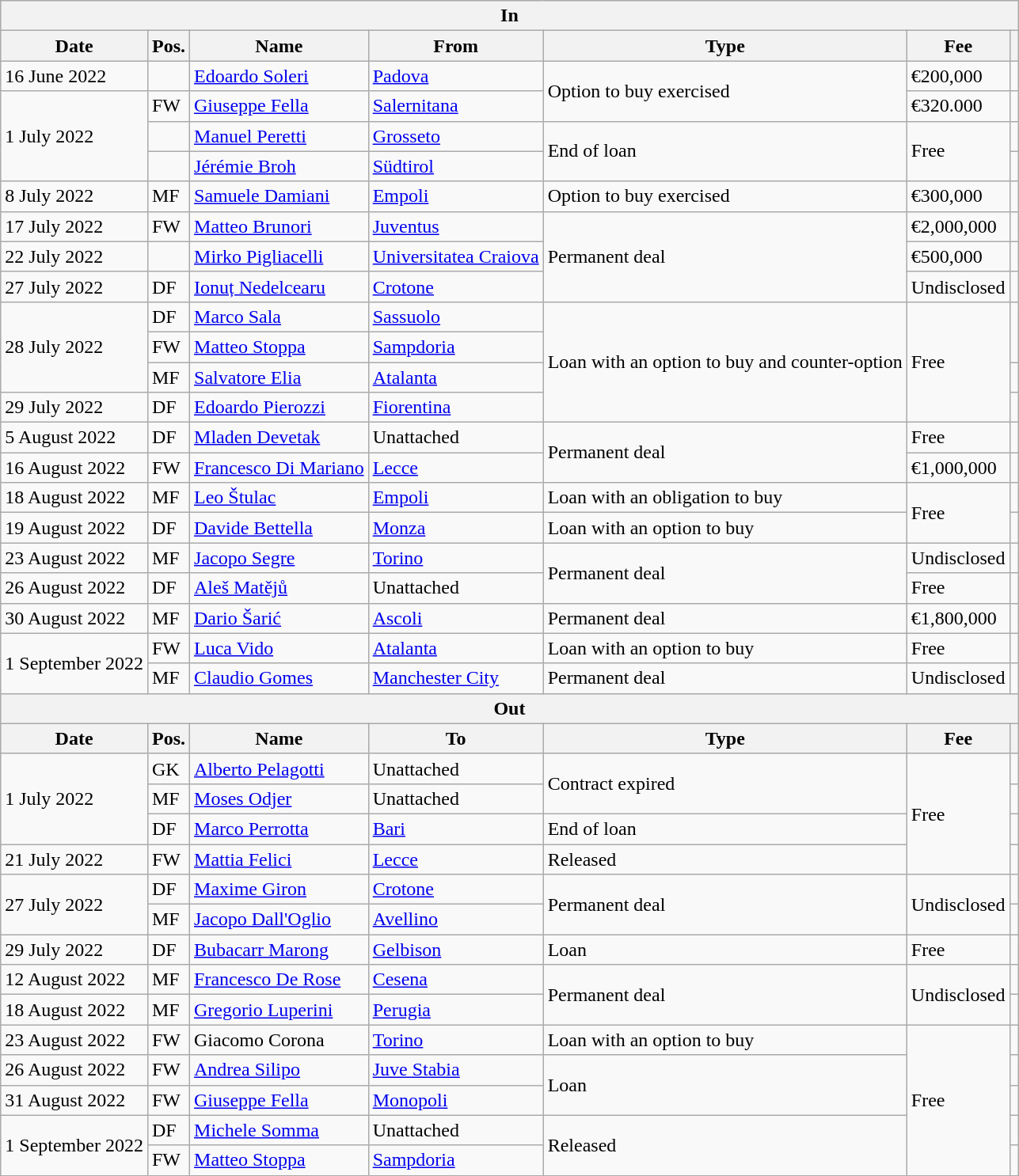<table class="wikitable">
<tr>
<th colspan="7">In</th>
</tr>
<tr>
<th>Date</th>
<th>Pos.</th>
<th>Name</th>
<th>From</th>
<th>Type</th>
<th>Fee</th>
<th></th>
</tr>
<tr>
<td>16 June 2022</td>
<td></td>
<td> <a href='#'>Edoardo Soleri</a></td>
<td> <a href='#'>Padova</a></td>
<td rowspan="2">Option to buy exercised</td>
<td>€200,000</td>
<td></td>
</tr>
<tr>
<td rowspan="3">1 July 2022</td>
<td>FW</td>
<td> <a href='#'>Giuseppe Fella</a></td>
<td> <a href='#'>Salernitana</a></td>
<td>€320.000</td>
<td></td>
</tr>
<tr>
<td></td>
<td> <a href='#'>Manuel Peretti</a></td>
<td> <a href='#'>Grosseto</a></td>
<td rowspan="2">End of loan</td>
<td rowspan="2">Free</td>
<td></td>
</tr>
<tr>
<td></td>
<td> <a href='#'>Jérémie Broh</a></td>
<td> <a href='#'>Südtirol</a></td>
<td></td>
</tr>
<tr>
<td>8 July 2022</td>
<td>MF</td>
<td> <a href='#'>Samuele Damiani</a></td>
<td> <a href='#'>Empoli</a></td>
<td>Option to buy exercised</td>
<td>€300,000</td>
<td></td>
</tr>
<tr>
<td>17 July 2022</td>
<td>FW</td>
<td> <a href='#'>Matteo Brunori</a></td>
<td> <a href='#'>Juventus</a></td>
<td rowspan="3">Permanent deal</td>
<td>€2,000,000</td>
<td></td>
</tr>
<tr>
<td>22 July 2022</td>
<td></td>
<td> <a href='#'>Mirko Pigliacelli</a></td>
<td> <a href='#'>Universitatea Craiova</a></td>
<td>€500,000</td>
<td></td>
</tr>
<tr>
<td>27 July 2022</td>
<td>DF</td>
<td> <a href='#'>Ionuț Nedelcearu</a></td>
<td> <a href='#'>Crotone</a></td>
<td>Undisclosed</td>
<td></td>
</tr>
<tr>
<td rowspan="3">28 July 2022</td>
<td>DF</td>
<td> <a href='#'>Marco Sala</a></td>
<td> <a href='#'>Sassuolo</a></td>
<td rowspan="4">Loan with an option to buy and counter-option</td>
<td rowspan="4">Free</td>
<td rowspan="2"></td>
</tr>
<tr>
<td>FW</td>
<td> <a href='#'>Matteo Stoppa</a></td>
<td> <a href='#'>Sampdoria</a></td>
</tr>
<tr>
<td>MF</td>
<td> <a href='#'>Salvatore Elia</a></td>
<td> <a href='#'>Atalanta</a></td>
<td></td>
</tr>
<tr>
<td>29 July 2022</td>
<td>DF</td>
<td> <a href='#'>Edoardo Pierozzi</a></td>
<td> <a href='#'>Fiorentina</a></td>
<td></td>
</tr>
<tr>
<td>5 August 2022</td>
<td>DF</td>
<td> <a href='#'>Mladen Devetak</a></td>
<td>Unattached</td>
<td rowspan="2">Permanent deal</td>
<td>Free</td>
<td></td>
</tr>
<tr>
<td>16 August 2022</td>
<td>FW</td>
<td> <a href='#'>Francesco Di Mariano</a></td>
<td> <a href='#'>Lecce</a></td>
<td>€1,000,000</td>
<td></td>
</tr>
<tr>
<td>18 August 2022</td>
<td>MF</td>
<td> <a href='#'>Leo Štulac</a></td>
<td> <a href='#'>Empoli</a></td>
<td>Loan with an obligation to buy</td>
<td rowspan="2">Free</td>
<td></td>
</tr>
<tr>
<td>19 August 2022</td>
<td>DF</td>
<td> <a href='#'>Davide Bettella</a></td>
<td> <a href='#'>Monza</a></td>
<td>Loan with an option to buy</td>
<td></td>
</tr>
<tr>
<td>23 August 2022</td>
<td>MF</td>
<td> <a href='#'>Jacopo Segre</a></td>
<td> <a href='#'>Torino</a></td>
<td rowspan="2">Permanent deal</td>
<td>Undisclosed</td>
<td></td>
</tr>
<tr>
<td>26 August 2022</td>
<td>DF</td>
<td> <a href='#'>Aleš Matějů</a></td>
<td>Unattached</td>
<td>Free</td>
<td></td>
</tr>
<tr>
<td>30 August 2022</td>
<td>MF</td>
<td> <a href='#'>Dario Šarić</a></td>
<td> <a href='#'>Ascoli</a></td>
<td>Permanent deal</td>
<td>€1,800,000</td>
<td></td>
</tr>
<tr>
<td rowspan="2">1 September 2022</td>
<td>FW</td>
<td> <a href='#'>Luca Vido</a></td>
<td> <a href='#'>Atalanta</a></td>
<td>Loan with an option to buy</td>
<td>Free</td>
<td></td>
</tr>
<tr>
<td>MF</td>
<td> <a href='#'>Claudio Gomes</a></td>
<td> <a href='#'>Manchester City</a></td>
<td>Permanent deal</td>
<td>Undisclosed</td>
<td></td>
</tr>
<tr>
<th colspan="7">Out</th>
</tr>
<tr>
<th>Date</th>
<th>Pos.</th>
<th>Name</th>
<th>To</th>
<th>Type</th>
<th>Fee</th>
<th></th>
</tr>
<tr>
<td rowspan="3">1 July 2022</td>
<td>GK</td>
<td> <a href='#'>Alberto Pelagotti</a></td>
<td>Unattached</td>
<td rowspan="2">Contract expired</td>
<td rowspan="4">Free</td>
<td></td>
</tr>
<tr>
<td>MF</td>
<td> <a href='#'>Moses Odjer</a></td>
<td>Unattached</td>
<td></td>
</tr>
<tr>
<td>DF</td>
<td> <a href='#'>Marco Perrotta</a></td>
<td> <a href='#'>Bari</a></td>
<td>End of loan</td>
<td></td>
</tr>
<tr>
<td>21 July 2022</td>
<td>FW</td>
<td> <a href='#'>Mattia Felici</a></td>
<td> <a href='#'>Lecce</a></td>
<td>Released</td>
<td></td>
</tr>
<tr>
<td rowspan="2">27 July 2022</td>
<td>DF</td>
<td> <a href='#'>Maxime Giron</a></td>
<td> <a href='#'>Crotone</a></td>
<td rowspan="2">Permanent deal</td>
<td rowspan="2">Undisclosed</td>
<td></td>
</tr>
<tr>
<td>MF</td>
<td> <a href='#'>Jacopo Dall'Oglio</a></td>
<td> <a href='#'>Avellino</a></td>
<td></td>
</tr>
<tr>
<td>29 July 2022</td>
<td>DF</td>
<td> <a href='#'>Bubacarr Marong</a></td>
<td> <a href='#'>Gelbison</a></td>
<td>Loan</td>
<td>Free</td>
<td></td>
</tr>
<tr>
<td>12 August 2022</td>
<td>MF</td>
<td> <a href='#'>Francesco De Rose</a></td>
<td> <a href='#'>Cesena</a></td>
<td rowspan="2">Permanent deal</td>
<td rowspan="2">Undisclosed</td>
<td></td>
</tr>
<tr>
<td>18 August 2022</td>
<td>MF</td>
<td> <a href='#'>Gregorio Luperini</a></td>
<td> <a href='#'>Perugia</a></td>
<td></td>
</tr>
<tr>
<td>23 August 2022</td>
<td>FW</td>
<td> Giacomo Corona</td>
<td> <a href='#'>Torino</a></td>
<td>Loan with an option to buy</td>
<td rowspan="5">Free</td>
<td></td>
</tr>
<tr>
<td>26 August 2022</td>
<td>FW</td>
<td> <a href='#'>Andrea Silipo</a></td>
<td> <a href='#'>Juve Stabia</a></td>
<td rowspan="2">Loan</td>
<td></td>
</tr>
<tr>
<td>31 August 2022</td>
<td>FW</td>
<td> <a href='#'>Giuseppe Fella</a></td>
<td> <a href='#'>Monopoli</a></td>
<td></td>
</tr>
<tr>
<td rowspan="2">1 September 2022</td>
<td>DF</td>
<td> <a href='#'>Michele Somma</a></td>
<td>Unattached</td>
<td rowspan="2">Released</td>
<td></td>
</tr>
<tr>
<td>FW</td>
<td> <a href='#'>Matteo Stoppa</a></td>
<td> <a href='#'>Sampdoria</a></td>
<td></td>
</tr>
</table>
